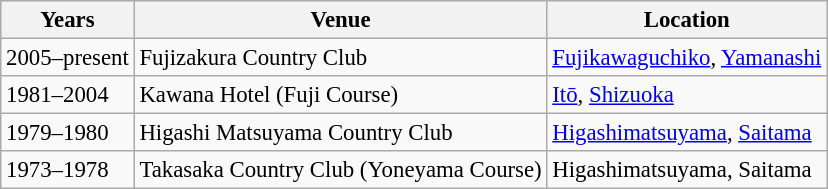<table class=wikitable style="font-size:95%">
<tr>
<th>Years</th>
<th>Venue</th>
<th>Location</th>
</tr>
<tr>
<td>2005–present</td>
<td>Fujizakura Country Club</td>
<td><a href='#'>Fujikawaguchiko</a>, <a href='#'>Yamanashi</a></td>
</tr>
<tr>
<td>1981–2004</td>
<td>Kawana Hotel (Fuji Course)</td>
<td><a href='#'>Itō</a>, <a href='#'>Shizuoka</a></td>
</tr>
<tr>
<td>1979–1980</td>
<td>Higashi Matsuyama Country Club</td>
<td><a href='#'>Higashimatsuyama</a>, <a href='#'>Saitama</a></td>
</tr>
<tr>
<td>1973–1978</td>
<td>Takasaka Country Club (Yoneyama Course)</td>
<td>Higashimatsuyama, Saitama</td>
</tr>
</table>
